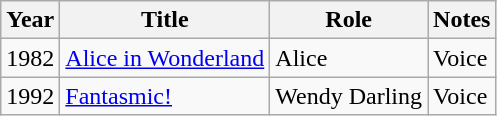<table class="wikitable sortable">
<tr>
<th>Year</th>
<th>Title</th>
<th>Role</th>
<th>Notes</th>
</tr>
<tr>
<td>1982</td>
<td><a href='#'>Alice in Wonderland</a></td>
<td>Alice</td>
<td>Voice</td>
</tr>
<tr>
<td>1992</td>
<td><a href='#'>Fantasmic!</a></td>
<td>Wendy Darling</td>
<td>Voice</td>
</tr>
</table>
